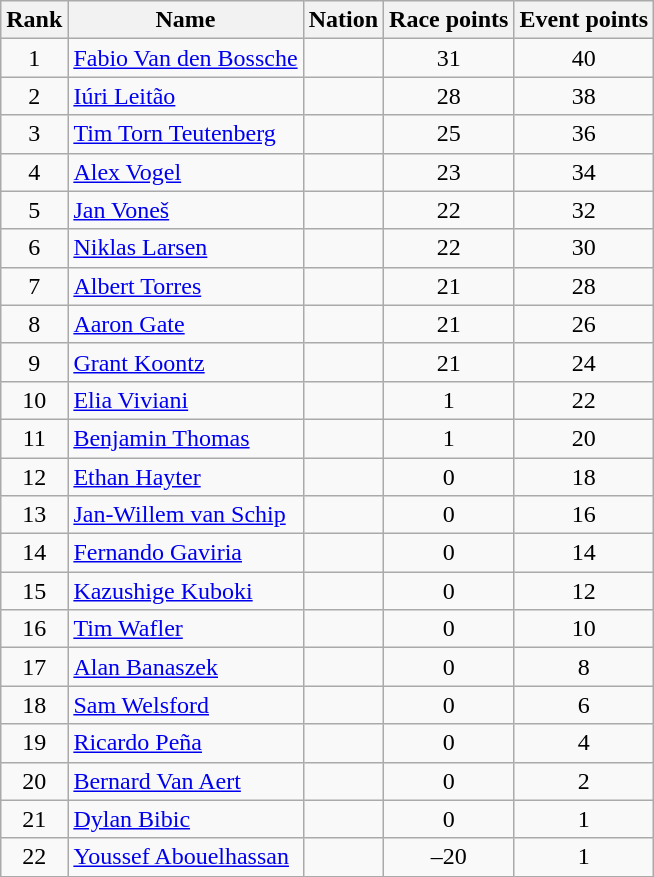<table class="wikitable sortable" style="text-align:center">
<tr>
<th>Rank</th>
<th>Name</th>
<th>Nation</th>
<th>Race points</th>
<th>Event points</th>
</tr>
<tr>
<td>1</td>
<td align=left><a href='#'>Fabio Van den Bossche</a></td>
<td align="left"></td>
<td>31</td>
<td>40</td>
</tr>
<tr>
<td>2</td>
<td align=left><a href='#'>Iúri Leitão</a></td>
<td align="left"></td>
<td>28</td>
<td>38</td>
</tr>
<tr>
<td>3</td>
<td align=left><a href='#'>Tim Torn Teutenberg</a></td>
<td align="left"></td>
<td>25</td>
<td>36</td>
</tr>
<tr>
<td>4</td>
<td align=left><a href='#'>Alex Vogel</a></td>
<td align="left"></td>
<td>23</td>
<td>34</td>
</tr>
<tr>
<td>5</td>
<td align="left"><a href='#'>Jan Voneš</a></td>
<td align="left"></td>
<td>22</td>
<td>32</td>
</tr>
<tr>
<td>6</td>
<td align=left><a href='#'>Niklas Larsen</a></td>
<td align="left"></td>
<td>22</td>
<td>30</td>
</tr>
<tr>
<td>7</td>
<td align=left><a href='#'>Albert Torres</a></td>
<td align="left"></td>
<td>21</td>
<td>28</td>
</tr>
<tr>
<td>8</td>
<td align=left><a href='#'>Aaron Gate</a></td>
<td align="left"></td>
<td>21</td>
<td>26</td>
</tr>
<tr>
<td>9</td>
<td align="left"><a href='#'>Grant Koontz</a></td>
<td align="left"></td>
<td>21</td>
<td>24</td>
</tr>
<tr>
<td>10</td>
<td align=left><a href='#'>Elia Viviani</a></td>
<td align="left"></td>
<td>1</td>
<td>22</td>
</tr>
<tr>
<td>11</td>
<td align=left><a href='#'>Benjamin Thomas</a></td>
<td align="left"></td>
<td>1</td>
<td>20</td>
</tr>
<tr>
<td>12</td>
<td align=left><a href='#'>Ethan Hayter</a></td>
<td align="left"></td>
<td>0</td>
<td>18</td>
</tr>
<tr>
<td>13</td>
<td align=left><a href='#'>Jan-Willem van Schip</a></td>
<td align="left"></td>
<td>0</td>
<td>16</td>
</tr>
<tr>
<td>14</td>
<td align="left"><a href='#'>Fernando Gaviria</a></td>
<td align="left"></td>
<td>0</td>
<td>14</td>
</tr>
<tr>
<td>15</td>
<td align=left><a href='#'>Kazushige Kuboki</a></td>
<td align="left"></td>
<td>0</td>
<td>12</td>
</tr>
<tr>
<td>16</td>
<td align=left><a href='#'>Tim Wafler</a></td>
<td align="left"></td>
<td>0</td>
<td>10</td>
</tr>
<tr>
<td>17</td>
<td align="left"><a href='#'>Alan Banaszek</a></td>
<td align="left"></td>
<td>0</td>
<td>8</td>
</tr>
<tr>
<td>18</td>
<td align="left"><a href='#'>Sam Welsford</a></td>
<td align="left"></td>
<td>0</td>
<td>6</td>
</tr>
<tr>
<td>19</td>
<td align="left"><a href='#'>Ricardo Peña</a></td>
<td align="left"></td>
<td>0</td>
<td>4</td>
</tr>
<tr>
<td>20</td>
<td align="left"><a href='#'>Bernard Van Aert</a></td>
<td align="left"></td>
<td>0</td>
<td>2</td>
</tr>
<tr>
<td>21</td>
<td align="left"><a href='#'>Dylan Bibic</a></td>
<td align="left"></td>
<td>0</td>
<td>1</td>
</tr>
<tr>
<td>22</td>
<td align="left"><a href='#'>Youssef Abouelhassan</a></td>
<td align="left"></td>
<td>–20</td>
<td>1</td>
</tr>
</table>
